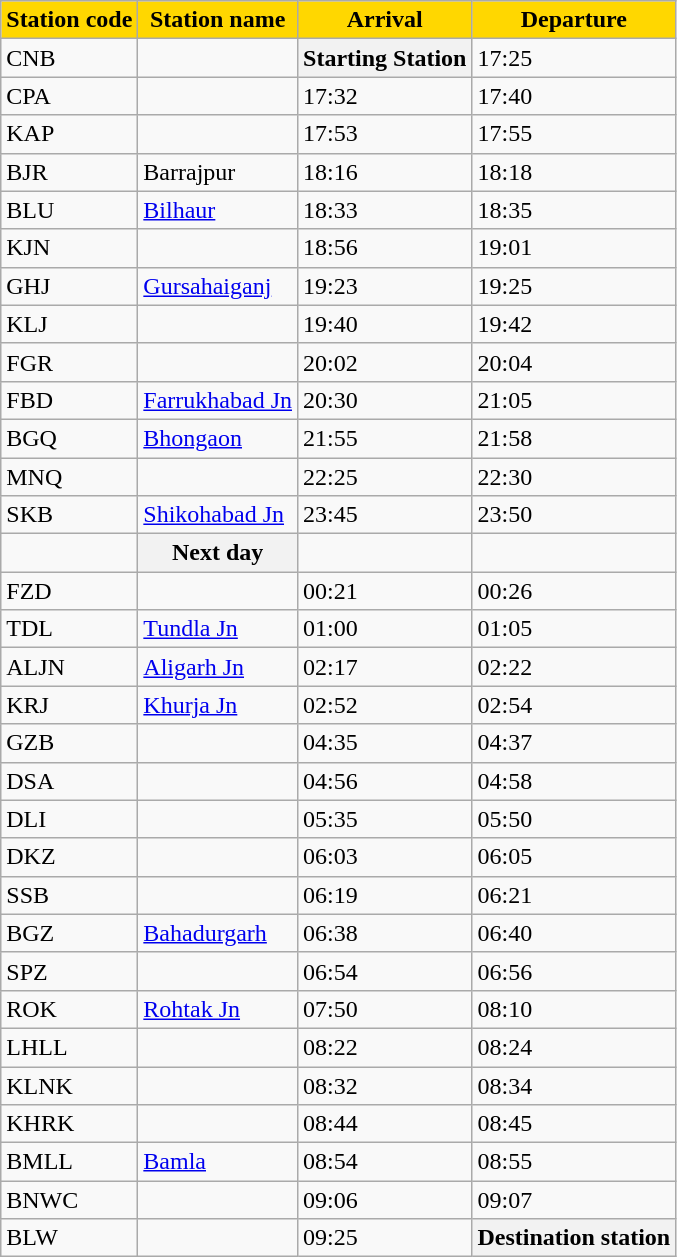<table class="wikitable">
<tr>
<th style="background-color:#FFD700">Station code</th>
<th style="background-color:#FFD700">Station name</th>
<th style="background-color:#FFD700">Arrival</th>
<th style="background-color:#FFD700">Departure</th>
</tr>
<tr>
<td valign="top">CNB</td>
<td valign="top"></td>
<th valign="top">Starting Station</th>
<td valign="top">17:25</td>
</tr>
<tr>
<td valign="top">CPA</td>
<td valign="top"></td>
<td valign="top">17:32</td>
<td valign="top">17:40</td>
</tr>
<tr>
<td valign="top">KAP</td>
<td valign="top"></td>
<td valign="top">17:53</td>
<td valign="top">17:55</td>
</tr>
<tr>
<td valign="top">BJR</td>
<td valign="top">Barrajpur</td>
<td valign="top">18:16</td>
<td valign="top">18:18</td>
</tr>
<tr>
<td valign="top">BLU</td>
<td valign="top"><a href='#'>Bilhaur</a></td>
<td valign="top">18:33</td>
<td valign="top">18:35</td>
</tr>
<tr>
<td valign="top">KJN</td>
<td valign="top"></td>
<td valign="top">18:56</td>
<td valign="top">19:01</td>
</tr>
<tr>
<td valign="top">GHJ</td>
<td valign="top"><a href='#'>Gursahaiganj</a></td>
<td valign="top">19:23</td>
<td valign="top">19:25</td>
</tr>
<tr>
<td valign="top">KLJ</td>
<td valign="top"></td>
<td valign="top">19:40</td>
<td valign="top">19:42</td>
</tr>
<tr>
<td valign="top">FGR</td>
<td valign="top"></td>
<td valign="top">20:02</td>
<td valign="top">20:04</td>
</tr>
<tr>
<td valign="top">FBD</td>
<td valign="top"><a href='#'>Farrukhabad Jn</a></td>
<td valign="top">20:30</td>
<td valign="top">21:05</td>
</tr>
<tr Nibkarori     |21:30>
<td valign="top">BGQ</td>
<td valign="top"><a href='#'>Bhongaon</a></td>
<td valign="top">21:55</td>
<td valign="top">21:58</td>
</tr>
<tr>
<td valign="top">MNQ</td>
<td valign="top"></td>
<td valign="top">22:25</td>
<td valign="top">22:30</td>
</tr>
<tr>
<td valign="top">SKB</td>
<td valign="top"><a href='#'>Shikohabad Jn</a></td>
<td valign="top">23:45</td>
<td valign="top">23:50</td>
</tr>
<tr>
<td></td>
<th>Next day</th>
<td></td>
<td></td>
</tr>
<tr>
<td valign="top">FZD</td>
<td valign="top"></td>
<td valign="top">00:21</td>
<td valign="top">00:26</td>
</tr>
<tr>
<td valign="top">TDL</td>
<td valign="top"><a href='#'>Tundla Jn</a></td>
<td valign="top">01:00</td>
<td valign="top">01:05</td>
</tr>
<tr>
<td>ALJN</td>
<td><a href='#'>Aligarh Jn</a></td>
<td>02:17</td>
<td>02:22</td>
</tr>
<tr>
<td>KRJ</td>
<td><a href='#'>Khurja Jn</a></td>
<td>02:52</td>
<td>02:54</td>
</tr>
<tr>
<td>GZB</td>
<td></td>
<td>04:35</td>
<td>04:37</td>
</tr>
<tr>
<td>DSA</td>
<td></td>
<td>04:56</td>
<td>04:58</td>
</tr>
<tr>
<td>DLI</td>
<td></td>
<td>05:35</td>
<td>05:50</td>
</tr>
<tr>
<td>DKZ</td>
<td></td>
<td>06:03</td>
<td>06:05</td>
</tr>
<tr>
<td>SSB</td>
<td></td>
<td>06:19</td>
<td>06:21</td>
</tr>
<tr>
<td>BGZ</td>
<td><a href='#'>Bahadurgarh</a></td>
<td>06:38</td>
<td>06:40</td>
</tr>
<tr>
<td>SPZ</td>
<td></td>
<td>06:54</td>
<td>06:56</td>
</tr>
<tr>
<td>ROK</td>
<td><a href='#'>Rohtak Jn</a></td>
<td>07:50</td>
<td>08:10</td>
</tr>
<tr>
<td>LHLL</td>
<td></td>
<td>08:22</td>
<td>08:24</td>
</tr>
<tr>
<td>KLNK</td>
<td></td>
<td>08:32</td>
<td>08:34</td>
</tr>
<tr>
<td>KHRK</td>
<td></td>
<td>08:44</td>
<td>08:45</td>
</tr>
<tr>
<td>BMLL</td>
<td><a href='#'>Bamla</a></td>
<td>08:54</td>
<td>08:55</td>
</tr>
<tr>
<td>BNWC</td>
<td></td>
<td>09:06</td>
<td>09:07</td>
</tr>
<tr>
<td>BLW</td>
<td></td>
<td>09:25</td>
<th>Destination station</th>
</tr>
</table>
